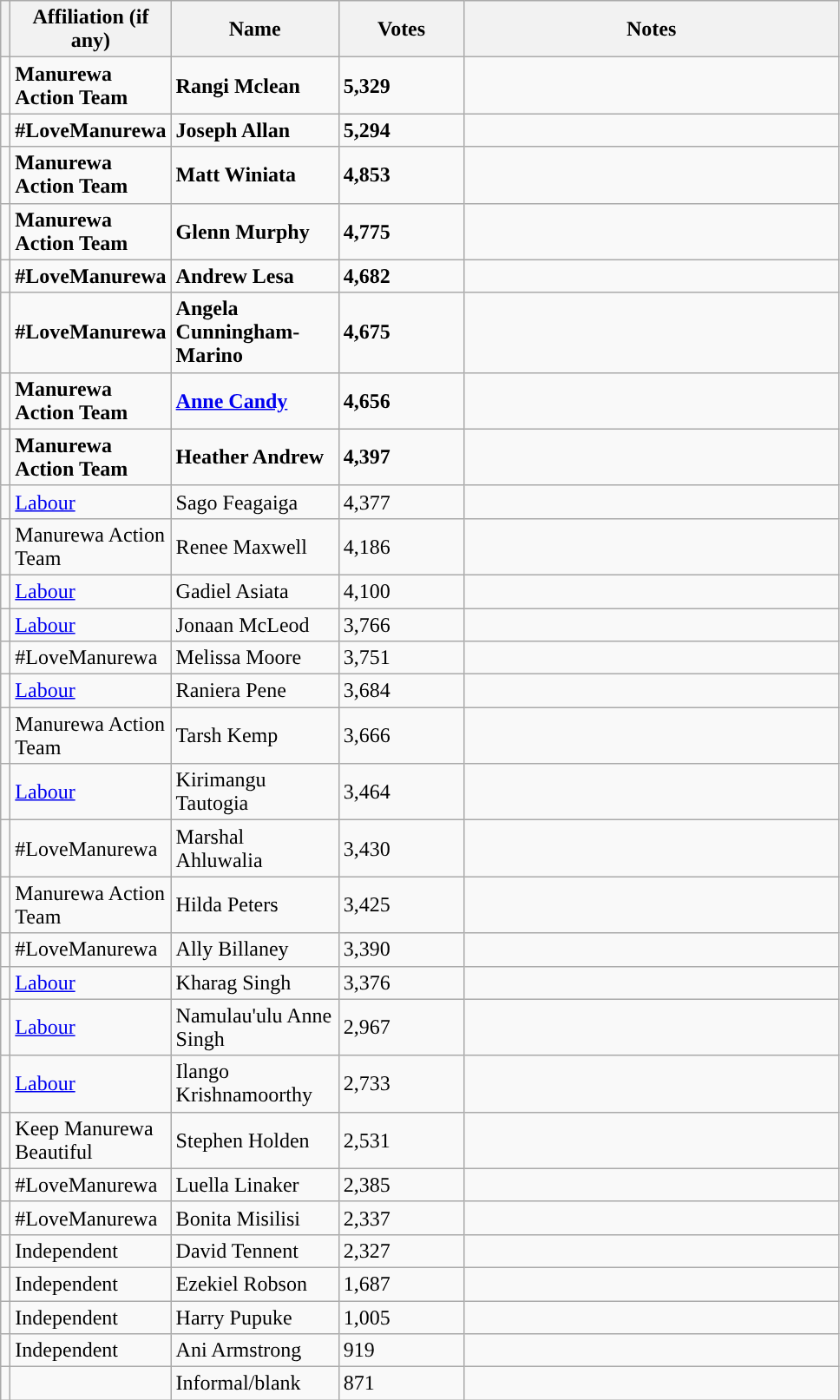<table class="wikitable" style="width:51%;">
<tr>
<th style="width:1%;"></th>
<th style="width:15%;">Affiliation (if any)</th>
<th style="width:20%;">Name</th>
<th style="width:15%;">Votes</th>
<th>Notes</th>
</tr>
<tr>
<td bgcolor=></td>
<td><strong>Manurewa Action Team</strong></td>
<td><strong>Rangi Mclean</strong></td>
<td><strong>5,329</strong></td>
<td></td>
</tr>
<tr>
<td bgcolor=></td>
<td><strong>#LoveManurewa</strong></td>
<td><strong>Joseph Allan</strong></td>
<td><strong>5,294</strong></td>
<td></td>
</tr>
<tr>
<td bgcolor=></td>
<td><strong>Manurewa Action Team</strong></td>
<td><strong>Matt Winiata</strong></td>
<td><strong>4,853</strong></td>
<td></td>
</tr>
<tr>
<td bgcolor=></td>
<td><strong>Manurewa Action Team</strong></td>
<td><strong>Glenn Murphy</strong></td>
<td><strong>4,775</strong></td>
<td></td>
</tr>
<tr>
<td></td>
<td><strong>#LoveManurewa</strong></td>
<td><strong>Andrew Lesa</strong></td>
<td><strong>4,682</strong></td>
<td></td>
</tr>
<tr>
<td bgcolor=></td>
<td><strong>#LoveManurewa</strong></td>
<td><strong>Angela Cunningham-Marino</strong></td>
<td><strong>4,675</strong></td>
<td></td>
</tr>
<tr>
<td></td>
<td><strong>Manurewa Action Team</strong></td>
<td><strong><a href='#'>Anne Candy</a></strong></td>
<td><strong>4,656</strong></td>
<td></td>
</tr>
<tr>
<td></td>
<td><strong>Manurewa Action Team</strong></td>
<td><strong>Heather Andrew</strong></td>
<td><strong>4,397</strong></td>
<td></td>
</tr>
<tr>
<td></td>
<td><a href='#'>Labour</a></td>
<td>Sago Feagaiga</td>
<td>4,377</td>
<td></td>
</tr>
<tr>
<td></td>
<td>Manurewa Action Team</td>
<td>Renee Maxwell</td>
<td>4,186</td>
<td></td>
</tr>
<tr>
<td bgcolor=></td>
<td><a href='#'>Labour</a></td>
<td>Gadiel Asiata</td>
<td>4,100</td>
<td></td>
</tr>
<tr>
<td></td>
<td><a href='#'>Labour</a></td>
<td>Jonaan McLeod</td>
<td>3,766</td>
<td></td>
</tr>
<tr>
<td></td>
<td>#LoveManurewa</td>
<td>Melissa Moore</td>
<td>3,751</td>
<td></td>
</tr>
<tr>
<td></td>
<td><a href='#'>Labour</a></td>
<td>Raniera Pene</td>
<td>3,684</td>
<td></td>
</tr>
<tr>
<td></td>
<td>Manurewa Action Team</td>
<td>Tarsh Kemp</td>
<td>3,666</td>
<td></td>
</tr>
<tr>
<td></td>
<td><a href='#'>Labour</a></td>
<td>Kirimangu Tautogia</td>
<td>3,464</td>
<td></td>
</tr>
<tr>
<td></td>
<td>#LoveManurewa</td>
<td>Marshal Ahluwalia</td>
<td>3,430</td>
<td></td>
</tr>
<tr>
<td></td>
<td>Manurewa Action Team</td>
<td>Hilda Peters</td>
<td>3,425</td>
<td></td>
</tr>
<tr>
<td></td>
<td>#LoveManurewa</td>
<td>Ally Billaney</td>
<td>3,390</td>
<td></td>
</tr>
<tr>
<td bgcolor=></td>
<td><a href='#'>Labour</a></td>
<td>Kharag Singh</td>
<td>3,376</td>
<td></td>
</tr>
<tr>
<td bgcolor=></td>
<td><a href='#'>Labour</a></td>
<td>Namulau'ulu Anne Singh</td>
<td>2,967</td>
<td></td>
</tr>
<tr>
<td bgcolor=></td>
<td><a href='#'>Labour</a></td>
<td>Ilango Krishnamoorthy</td>
<td>2,733</td>
<td></td>
</tr>
<tr>
<td bgcolor=></td>
<td>Keep Manurewa Beautiful</td>
<td>Stephen Holden</td>
<td>2,531</td>
<td></td>
</tr>
<tr>
<td bgcolor=></td>
<td>#LoveManurewa</td>
<td>Luella Linaker</td>
<td>2,385</td>
<td></td>
</tr>
<tr>
<td></td>
<td>#LoveManurewa</td>
<td>Bonita Misilisi</td>
<td>2,337</td>
<td></td>
</tr>
<tr>
<td></td>
<td>Independent</td>
<td>David Tennent</td>
<td>2,327</td>
<td></td>
</tr>
<tr>
<td bgcolor=></td>
<td>Independent</td>
<td>Ezekiel Robson</td>
<td>1,687</td>
<td></td>
</tr>
<tr>
<td bgcolor=></td>
<td>Independent</td>
<td>Harry Pupuke</td>
<td>1,005</td>
<td></td>
</tr>
<tr>
<td bgcolor=></td>
<td>Independent</td>
<td>Ani Armstrong</td>
<td>919</td>
<td></td>
</tr>
<tr>
<td></td>
<td></td>
<td>Informal/blank</td>
<td>871</td>
<td></td>
</tr>
</table>
